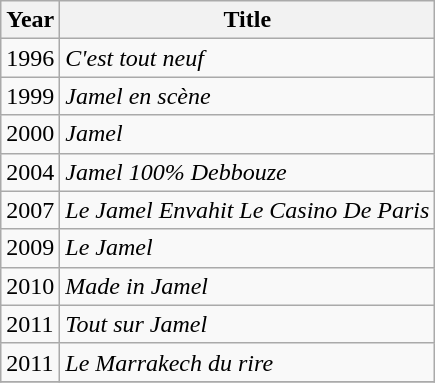<table class="wikitable sortable">
<tr>
<th>Year</th>
<th>Title</th>
</tr>
<tr>
<td>1996</td>
<td><em>C'est tout neuf</em></td>
</tr>
<tr>
<td>1999</td>
<td><em>Jamel en scène</em></td>
</tr>
<tr>
<td>2000</td>
<td><em>Jamel </em></td>
</tr>
<tr>
<td>2004</td>
<td><em>Jamel 100% Debbouze</em></td>
</tr>
<tr>
<td>2007</td>
<td><em>Le Jamel  Envahit Le Casino De Paris</em></td>
</tr>
<tr>
<td>2009</td>
<td><em>Le Jamel </em></td>
</tr>
<tr>
<td>2010</td>
<td><em>Made in Jamel</em></td>
</tr>
<tr>
<td>2011</td>
<td><em>Tout sur Jamel</em></td>
</tr>
<tr>
<td>2011</td>
<td><em>Le Marrakech du rire</em></td>
</tr>
<tr>
</tr>
</table>
